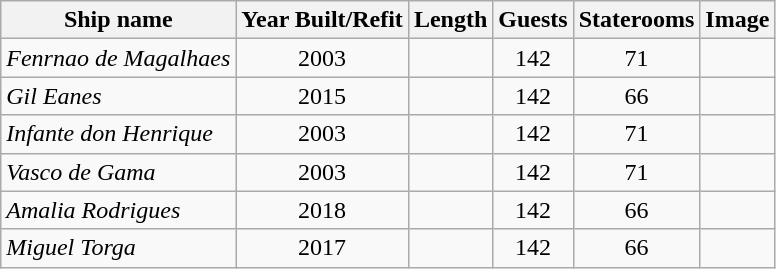<table class="wikitable">
<tr>
<th>Ship name</th>
<th>Year Built/Refit</th>
<th>Length</th>
<th>Guests</th>
<th>Staterooms</th>
<th>Image</th>
</tr>
<tr>
<td><em>Fenrnao de Magalhaes</em></td>
<td style="text-align:Center;">2003</td>
<td style="text-align:Center;"></td>
<td style="text-align:Center;">142</td>
<td style="text-align:Center;">71</td>
<td style="text-align:Center;"></td>
</tr>
<tr>
<td><em>Gil Eanes</em></td>
<td style="text-align:Center;">2015</td>
<td style="text-align:Center;"></td>
<td style="text-align:Center;">142</td>
<td style="text-align:Center;">66</td>
<td style="text-align:Center;"></td>
</tr>
<tr>
<td><em>Infante don Henrique</em></td>
<td style="text-align:Center;">2003</td>
<td style="text-align:Center;"></td>
<td style="text-align:Center;">142</td>
<td style="text-align:Center;">71</td>
<td style="text-align:Center;"></td>
</tr>
<tr>
<td><em>Vasco de Gama</em></td>
<td style="text-align:Center;">2003</td>
<td style="text-align:Center;"></td>
<td style="text-align:Center;">142</td>
<td style="text-align:Center;">71</td>
<td style="text-align:Center;"></td>
</tr>
<tr>
<td><em>Amalia Rodrigues</em></td>
<td style="text-align:Center;">2018</td>
<td style="text-align:Center;"></td>
<td style="text-align:Center;">142</td>
<td style="text-align:Center;">66</td>
<td style="text-align:Center;"></td>
</tr>
<tr>
<td><em>Miguel Torga</em></td>
<td style="text-align:Center;">2017</td>
<td style="text-align:Center;"></td>
<td style="text-align:Center;">142</td>
<td style="text-align:Center;">66</td>
<td style="text-align:Center;"></td>
</tr>
</table>
